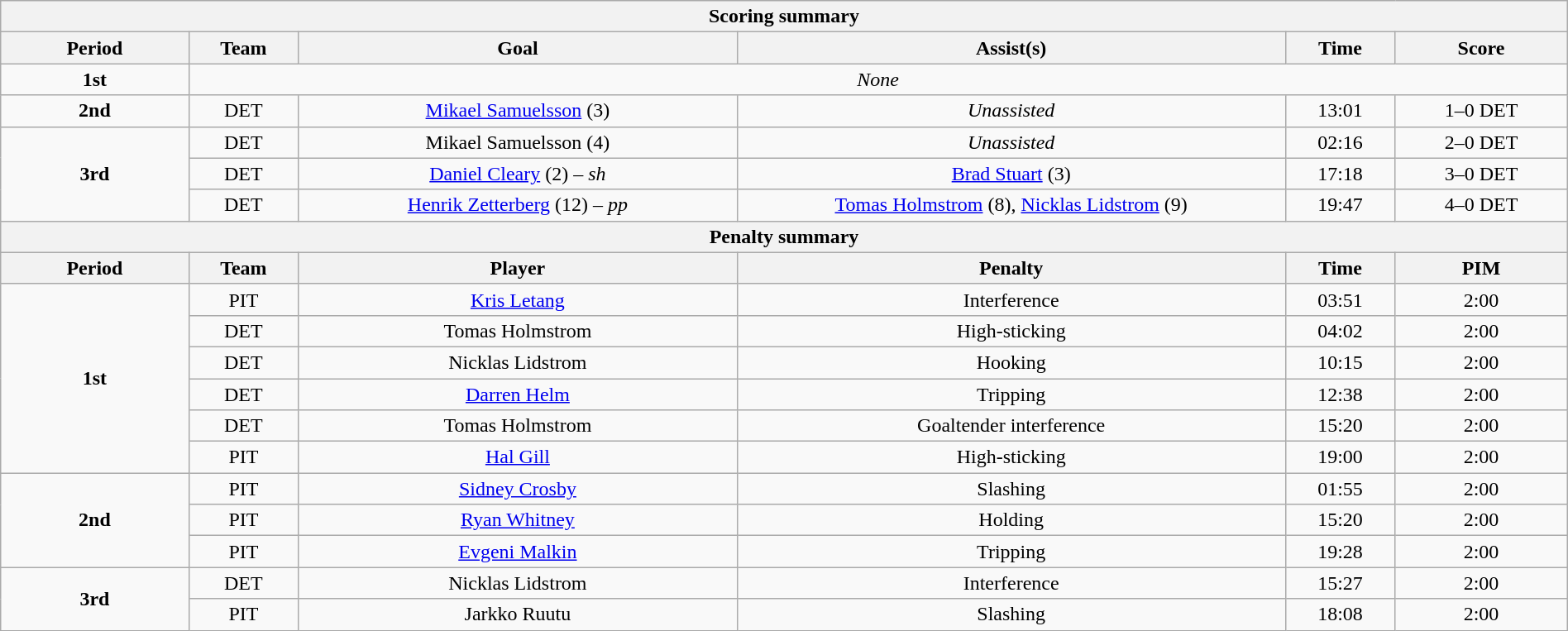<table width="100%" class="wikitable" style="text-align:center">
<tr>
<th colspan=6>Scoring summary</th>
</tr>
<tr>
<th width="12%">Period</th>
<th width="7%">Team</th>
<th width="28%">Goal</th>
<th width="35%">Assist(s)</th>
<th width="7%">Time</th>
<th width="11%">Score</th>
</tr>
<tr>
<td rowspan="1"><strong>1st</strong></td>
<td colspan="5"><em>None</em></td>
</tr>
<tr>
<td rowspan="1"><strong>2nd</strong></td>
<td>DET</td>
<td><a href='#'>Mikael Samuelsson</a> (3)</td>
<td><em>Unassisted</em></td>
<td>13:01</td>
<td>1–0 DET</td>
</tr>
<tr>
<td rowspan="3"><strong>3rd</strong></td>
<td>DET</td>
<td>Mikael Samuelsson (4)</td>
<td><em>Unassisted</em></td>
<td>02:16</td>
<td>2–0 DET</td>
</tr>
<tr>
<td>DET</td>
<td><a href='#'>Daniel Cleary</a> (2) – <em>sh</em></td>
<td><a href='#'>Brad Stuart</a> (3)</td>
<td>17:18</td>
<td>3–0 DET</td>
</tr>
<tr>
<td>DET</td>
<td><a href='#'>Henrik Zetterberg</a> (12) – <em>pp</em></td>
<td><a href='#'>Tomas Holmstrom</a> (8), <a href='#'>Nicklas Lidstrom</a> (9)</td>
<td>19:47</td>
<td>4–0 DET</td>
</tr>
<tr>
<th colspan="6">Penalty summary</th>
</tr>
<tr>
<th style="width:12%;">Period</th>
<th style="width:7%;">Team</th>
<th style="width:28%;">Player</th>
<th style="width:35%;">Penalty</th>
<th style="width:7%;">Time</th>
<th style="width:11%;">PIM</th>
</tr>
<tr>
<td rowspan="6"><strong>1st</strong></td>
<td>PIT</td>
<td><a href='#'>Kris Letang</a></td>
<td>Interference</td>
<td>03:51</td>
<td>2:00</td>
</tr>
<tr>
<td>DET</td>
<td>Tomas Holmstrom</td>
<td>High-sticking</td>
<td>04:02</td>
<td>2:00</td>
</tr>
<tr>
<td>DET</td>
<td>Nicklas Lidstrom</td>
<td>Hooking</td>
<td>10:15</td>
<td>2:00</td>
</tr>
<tr>
<td>DET</td>
<td><a href='#'>Darren Helm</a></td>
<td>Tripping</td>
<td>12:38</td>
<td>2:00</td>
</tr>
<tr>
<td>DET</td>
<td>Tomas Holmstrom</td>
<td>Goaltender interference</td>
<td>15:20</td>
<td>2:00</td>
</tr>
<tr>
<td>PIT</td>
<td><a href='#'>Hal Gill</a></td>
<td>High-sticking</td>
<td>19:00</td>
<td>2:00</td>
</tr>
<tr>
<td rowspan="3"><strong>2nd</strong></td>
<td>PIT</td>
<td><a href='#'>Sidney Crosby</a></td>
<td>Slashing</td>
<td>01:55</td>
<td>2:00</td>
</tr>
<tr>
<td>PIT</td>
<td><a href='#'>Ryan Whitney</a></td>
<td>Holding</td>
<td>15:20</td>
<td>2:00</td>
</tr>
<tr>
<td>PIT</td>
<td><a href='#'>Evgeni Malkin</a></td>
<td>Tripping</td>
<td>19:28</td>
<td>2:00</td>
</tr>
<tr>
<td rowspan="2"><strong>3rd</strong></td>
<td>DET</td>
<td>Nicklas Lidstrom</td>
<td>Interference</td>
<td>15:27</td>
<td>2:00</td>
</tr>
<tr>
<td>PIT</td>
<td>Jarkko Ruutu</td>
<td>Slashing</td>
<td>18:08</td>
<td>2:00</td>
</tr>
</table>
